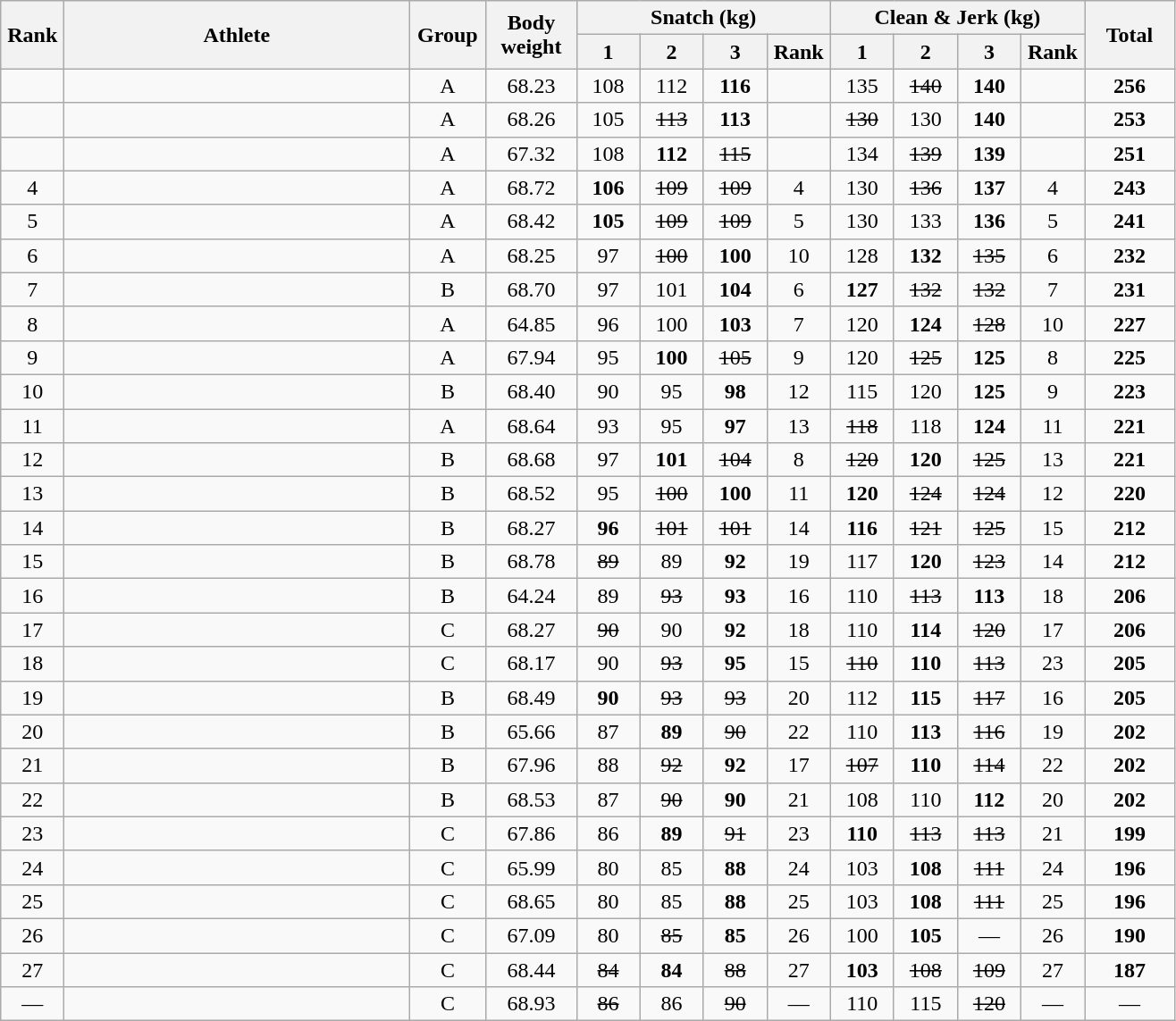<table class = "wikitable" style="text-align:center;">
<tr>
<th rowspan=2 width=40>Rank</th>
<th rowspan=2 width=250>Athlete</th>
<th rowspan=2 width=50>Group</th>
<th rowspan=2 width=60>Body weight</th>
<th colspan=4>Snatch (kg)</th>
<th colspan=4>Clean & Jerk (kg)</th>
<th rowspan=2 width=60>Total</th>
</tr>
<tr>
<th width=40>1</th>
<th width=40>2</th>
<th width=40>3</th>
<th width=40>Rank</th>
<th width=40>1</th>
<th width=40>2</th>
<th width=40>3</th>
<th width=40>Rank</th>
</tr>
<tr>
<td></td>
<td align=left></td>
<td>A</td>
<td>68.23</td>
<td>108</td>
<td>112</td>
<td><strong>116</strong></td>
<td></td>
<td>135</td>
<td><s>140 </s></td>
<td><strong>140</strong></td>
<td></td>
<td><strong>256</strong></td>
</tr>
<tr>
<td></td>
<td align=left></td>
<td>A</td>
<td>68.26</td>
<td>105</td>
<td><s>113 </s></td>
<td><strong>113</strong></td>
<td></td>
<td><s>130 </s></td>
<td>130</td>
<td><strong>140</strong></td>
<td></td>
<td><strong>253</strong></td>
</tr>
<tr>
<td></td>
<td align=left></td>
<td>A</td>
<td>67.32</td>
<td>108</td>
<td><strong>112</strong></td>
<td><s>115 </s></td>
<td></td>
<td>134</td>
<td><s>139 </s></td>
<td><strong>139</strong></td>
<td></td>
<td><strong>251</strong></td>
</tr>
<tr>
<td>4</td>
<td align=left></td>
<td>A</td>
<td>68.72</td>
<td><strong>106</strong></td>
<td><s>109 </s></td>
<td><s>109 </s></td>
<td>4</td>
<td>130</td>
<td><s>136 </s></td>
<td><strong>137</strong></td>
<td>4</td>
<td><strong>243</strong></td>
</tr>
<tr>
<td>5</td>
<td align=left></td>
<td>A</td>
<td>68.42</td>
<td><strong>105</strong></td>
<td><s>109 </s></td>
<td><s>109 </s></td>
<td>5</td>
<td>130</td>
<td>133</td>
<td><strong>136</strong></td>
<td>5</td>
<td><strong>241</strong></td>
</tr>
<tr>
<td>6</td>
<td align=left></td>
<td>A</td>
<td>68.25</td>
<td>97</td>
<td><s>100 </s></td>
<td><strong>100</strong></td>
<td>10</td>
<td>128</td>
<td><strong>132</strong></td>
<td><s>135 </s></td>
<td>6</td>
<td><strong>232</strong></td>
</tr>
<tr>
<td>7</td>
<td align=left></td>
<td>B</td>
<td>68.70</td>
<td>97</td>
<td>101</td>
<td><strong>104</strong></td>
<td>6</td>
<td><strong>127</strong></td>
<td><s>132 </s></td>
<td><s>132 </s></td>
<td>7</td>
<td><strong>231</strong></td>
</tr>
<tr>
<td>8</td>
<td align=left></td>
<td>A</td>
<td>64.85</td>
<td>96</td>
<td>100</td>
<td><strong>103</strong></td>
<td>7</td>
<td>120</td>
<td><strong>124</strong></td>
<td><s>128 </s></td>
<td>10</td>
<td><strong>227</strong></td>
</tr>
<tr>
<td>9</td>
<td align=left></td>
<td>A</td>
<td>67.94</td>
<td>95</td>
<td><strong>100</strong></td>
<td><s>105 </s></td>
<td>9</td>
<td>120</td>
<td><s>125 </s></td>
<td><strong>125</strong></td>
<td>8</td>
<td><strong>225</strong></td>
</tr>
<tr>
<td>10</td>
<td align=left></td>
<td>B</td>
<td>68.40</td>
<td>90</td>
<td>95</td>
<td><strong>98</strong></td>
<td>12</td>
<td>115</td>
<td>120</td>
<td><strong>125</strong></td>
<td>9</td>
<td><strong>223</strong></td>
</tr>
<tr>
<td>11</td>
<td align=left></td>
<td>A</td>
<td>68.64</td>
<td>93</td>
<td>95</td>
<td><strong>97</strong></td>
<td>13</td>
<td><s>118 </s></td>
<td>118</td>
<td><strong>124</strong></td>
<td>11</td>
<td><strong>221</strong></td>
</tr>
<tr>
<td>12</td>
<td align=left></td>
<td>B</td>
<td>68.68</td>
<td>97</td>
<td><strong>101</strong></td>
<td><s>104 </s></td>
<td>8</td>
<td><s>120 </s></td>
<td><strong>120</strong></td>
<td><s>125 </s></td>
<td>13</td>
<td><strong>221</strong></td>
</tr>
<tr>
<td>13</td>
<td align=left></td>
<td>B</td>
<td>68.52</td>
<td>95</td>
<td><s>100 </s></td>
<td><strong>100</strong></td>
<td>11</td>
<td><strong>120</strong></td>
<td><s>124 </s></td>
<td><s>124 </s></td>
<td>12</td>
<td><strong>220</strong></td>
</tr>
<tr>
<td>14</td>
<td align=left></td>
<td>B</td>
<td>68.27</td>
<td><strong>96</strong></td>
<td><s>101 </s></td>
<td><s>101 </s></td>
<td>14</td>
<td><strong>116</strong></td>
<td><s>121 </s></td>
<td><s>125 </s></td>
<td>15</td>
<td><strong>212</strong></td>
</tr>
<tr>
<td>15</td>
<td align=left></td>
<td>B</td>
<td>68.78</td>
<td><s>89 </s></td>
<td>89</td>
<td><strong>92</strong></td>
<td>19</td>
<td>117</td>
<td><strong>120</strong></td>
<td><s>123 </s></td>
<td>14</td>
<td><strong>212</strong></td>
</tr>
<tr>
<td>16</td>
<td align=left></td>
<td>B</td>
<td>64.24</td>
<td>89</td>
<td><s>93 </s></td>
<td><strong>93</strong></td>
<td>16</td>
<td>110</td>
<td><s>113 </s></td>
<td><strong>113</strong></td>
<td>18</td>
<td><strong>206</strong></td>
</tr>
<tr>
<td>17</td>
<td align=left></td>
<td>C</td>
<td>68.27</td>
<td><s>90 </s></td>
<td>90</td>
<td><strong>92</strong></td>
<td>18</td>
<td>110</td>
<td><strong>114</strong></td>
<td><s>120 </s></td>
<td>17</td>
<td><strong>206</strong></td>
</tr>
<tr>
<td>18</td>
<td align=left></td>
<td>C</td>
<td>68.17</td>
<td>90</td>
<td><s>93 </s></td>
<td><strong>95</strong></td>
<td>15</td>
<td><s>110 </s></td>
<td><strong>110</strong></td>
<td><s>113 </s></td>
<td>23</td>
<td><strong>205</strong></td>
</tr>
<tr>
<td>19</td>
<td align=left></td>
<td>B</td>
<td>68.49</td>
<td><strong>90</strong></td>
<td><s>93 </s></td>
<td><s>93 </s></td>
<td>20</td>
<td>112</td>
<td><strong>115</strong></td>
<td><s>117 </s></td>
<td>16</td>
<td><strong>205</strong></td>
</tr>
<tr>
<td>20</td>
<td align=left></td>
<td>B</td>
<td>65.66</td>
<td>87</td>
<td><strong>89</strong></td>
<td><s>90 </s></td>
<td>22</td>
<td>110</td>
<td><strong>113</strong></td>
<td><s>116 </s></td>
<td>19</td>
<td><strong>202</strong></td>
</tr>
<tr>
<td>21</td>
<td align=left></td>
<td>B</td>
<td>67.96</td>
<td>88</td>
<td><s>92 </s></td>
<td><strong>92</strong></td>
<td>17</td>
<td><s>107 </s></td>
<td><strong>110</strong></td>
<td><s>114 </s></td>
<td>22</td>
<td><strong>202</strong></td>
</tr>
<tr>
<td>22</td>
<td align=left></td>
<td>B</td>
<td>68.53</td>
<td>87</td>
<td><s>90 </s></td>
<td><strong>90</strong></td>
<td>21</td>
<td>108</td>
<td>110</td>
<td><strong>112</strong></td>
<td>20</td>
<td><strong>202</strong></td>
</tr>
<tr>
<td>23</td>
<td align=left></td>
<td>C</td>
<td>67.86</td>
<td>86</td>
<td><strong>89</strong></td>
<td><s>91 </s></td>
<td>23</td>
<td><strong>110</strong></td>
<td><s>113 </s></td>
<td><s>113 </s></td>
<td>21</td>
<td><strong>199</strong></td>
</tr>
<tr>
<td>24</td>
<td align=left></td>
<td>C</td>
<td>65.99</td>
<td>80</td>
<td>85</td>
<td><strong>88</strong></td>
<td>24</td>
<td>103</td>
<td><strong>108</strong></td>
<td><s>111 </s></td>
<td>24</td>
<td><strong>196</strong></td>
</tr>
<tr>
<td>25</td>
<td align=left></td>
<td>C</td>
<td>68.65</td>
<td>80</td>
<td>85</td>
<td><strong>88</strong></td>
<td>25</td>
<td>103</td>
<td><strong>108</strong></td>
<td><s>111 </s></td>
<td>25</td>
<td><strong>196</strong></td>
</tr>
<tr>
<td>26</td>
<td align=left></td>
<td>C</td>
<td>67.09</td>
<td>80</td>
<td><s>85 </s></td>
<td><strong>85</strong></td>
<td>26</td>
<td>100</td>
<td><strong>105</strong></td>
<td>—</td>
<td>26</td>
<td><strong>190</strong></td>
</tr>
<tr>
<td>27</td>
<td align=left></td>
<td>C</td>
<td>68.44</td>
<td><s>84 </s></td>
<td><strong>84</strong></td>
<td><s>88 </s></td>
<td>27</td>
<td><strong>103</strong></td>
<td><s>108 </s></td>
<td><s>109 </s></td>
<td>27</td>
<td><strong>187</strong></td>
</tr>
<tr>
<td>—</td>
<td align=left></td>
<td>C</td>
<td>68.93</td>
<td><s>86 </s></td>
<td>86</td>
<td><s>90 </s></td>
<td>—</td>
<td>110</td>
<td>115</td>
<td><s>120 </s></td>
<td>—</td>
<td>—</td>
</tr>
</table>
